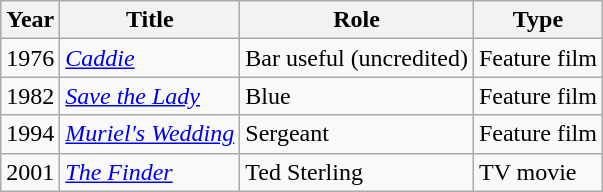<table class="wikitable">
<tr>
<th>Year</th>
<th>Title</th>
<th>Role</th>
<th>Type</th>
</tr>
<tr>
<td>1976</td>
<td><em><a href='#'>Caddie</a></em></td>
<td>Bar useful (uncredited)</td>
<td>Feature film</td>
</tr>
<tr>
<td>1982</td>
<td><em><a href='#'>Save the Lady</a></em></td>
<td>Blue</td>
<td>Feature film</td>
</tr>
<tr>
<td>1994</td>
<td><em><a href='#'>Muriel's Wedding</a></em></td>
<td>Sergeant</td>
<td>Feature film</td>
</tr>
<tr>
<td>2001</td>
<td><em><a href='#'>The Finder</a></em></td>
<td>Ted Sterling</td>
<td>TV movie</td>
</tr>
</table>
